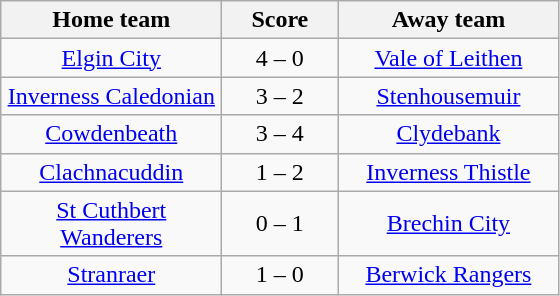<table class="wikitable" style="text-align: center">
<tr>
<th width=140>Home team</th>
<th width=70>Score</th>
<th width=140>Away team</th>
</tr>
<tr>
<td><a href='#'>Elgin City</a></td>
<td>4 – 0</td>
<td><a href='#'>Vale of Leithen</a></td>
</tr>
<tr>
<td><a href='#'>Inverness Caledonian</a></td>
<td>3 – 2</td>
<td><a href='#'>Stenhousemuir</a></td>
</tr>
<tr>
<td><a href='#'>Cowdenbeath</a></td>
<td>3 – 4</td>
<td><a href='#'>Clydebank</a></td>
</tr>
<tr>
<td><a href='#'>Clachnacuddin</a></td>
<td>1 – 2</td>
<td><a href='#'>Inverness Thistle</a></td>
</tr>
<tr>
<td><a href='#'>St Cuthbert Wanderers</a></td>
<td>0 – 1</td>
<td><a href='#'>Brechin City</a></td>
</tr>
<tr>
<td><a href='#'>Stranraer</a></td>
<td>1 – 0</td>
<td><a href='#'>Berwick Rangers</a></td>
</tr>
</table>
